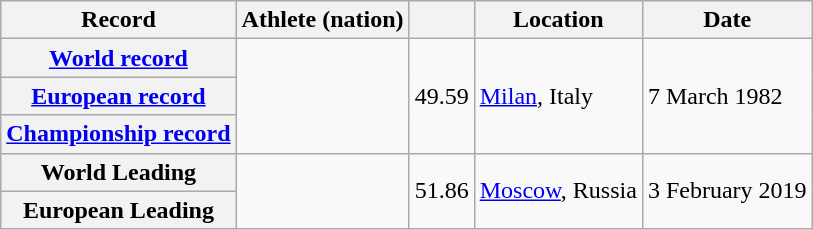<table class="wikitable">
<tr>
<th scope="col">Record</th>
<th scope="col">Athlete (nation)</th>
<th scope="col"></th>
<th scope="col">Location</th>
<th scope="col">Date</th>
</tr>
<tr>
<th scope="row"><a href='#'>World record</a></th>
<td rowspan=3></td>
<td rowspan=3>49.59</td>
<td rowspan=3><a href='#'>Milan</a>, Italy</td>
<td rowspan=3>7 March 1982</td>
</tr>
<tr>
<th scope="row"><a href='#'>European record</a></th>
</tr>
<tr>
<th scope="row"><a href='#'>Championship record</a></th>
</tr>
<tr>
<th scope="row">World Leading</th>
<td rowspan=2></td>
<td rowspan=2>51.86</td>
<td rowspan=2><a href='#'>Moscow</a>, Russia</td>
<td rowspan=2>3 February 2019</td>
</tr>
<tr>
<th scope="row">European Leading</th>
</tr>
</table>
